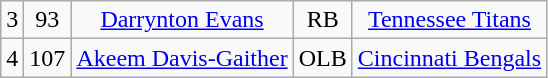<table class="wikitable" style="text-align:center">
<tr>
<td>3</td>
<td>93</td>
<td><a href='#'>Darrynton Evans</a></td>
<td>RB</td>
<td><a href='#'>Tennessee Titans</a></td>
</tr>
<tr>
<td>4</td>
<td>107</td>
<td><a href='#'>Akeem Davis-Gaither</a></td>
<td>OLB</td>
<td><a href='#'>Cincinnati Bengals</a></td>
</tr>
</table>
